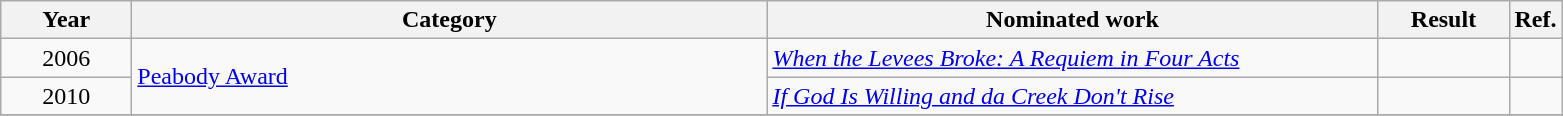<table class=wikitable>
<tr>
<th scope="col" style="width:5em;">Year</th>
<th scope="col" style="width:26em;">Category</th>
<th scope="col" style="width:25em;">Nominated work</th>
<th scope="col" style="width:5em;">Result</th>
<th>Ref.</th>
</tr>
<tr>
<td style="text-align:center;">2006</td>
<td rowspan=2><a href='#'>Peabody Award</a></td>
<td><em><a href='#'>When the Levees Broke: A Requiem in Four Acts</a></em></td>
<td></td>
<td></td>
</tr>
<tr>
<td style="text-align:center;">2010</td>
<td><em><a href='#'>If God Is Willing and da Creek Don't Rise</a></em></td>
<td></td>
<td></td>
</tr>
<tr>
</tr>
</table>
